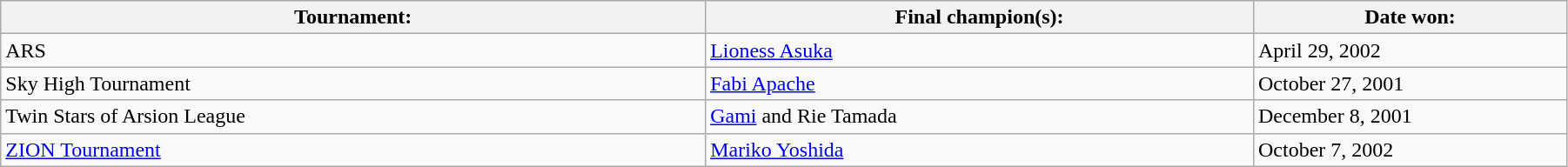<table class="wikitable" width=95%>
<tr>
<th width=45%>Tournament:</th>
<th width=35%>Final champion(s):</th>
<th width=20%>Date won:</th>
</tr>
<tr>
<td>ARS</td>
<td><a href='#'>Lioness Asuka</a></td>
<td>April 29, 2002</td>
</tr>
<tr>
<td>Sky High Tournament</td>
<td><a href='#'>Fabi Apache</a></td>
<td>October 27, 2001</td>
</tr>
<tr>
<td>Twin Stars of Arsion League</td>
<td><a href='#'>Gami</a> and Rie Tamada</td>
<td>December 8, 2001</td>
</tr>
<tr>
<td><a href='#'>ZION Tournament</a></td>
<td><a href='#'>Mariko Yoshida</a></td>
<td>October 7, 2002</td>
</tr>
</table>
